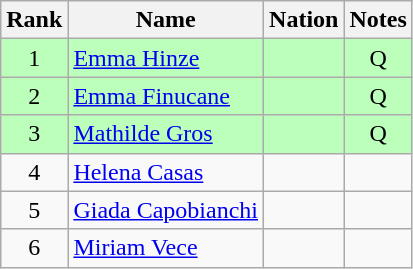<table class="wikitable sortable" style="text-align:center">
<tr>
<th>Rank</th>
<th>Name</th>
<th>Nation</th>
<th>Notes</th>
</tr>
<tr bgcolor=bbffbb>
<td>1</td>
<td align=left><a href='#'>Emma Hinze</a></td>
<td align=left></td>
<td>Q</td>
</tr>
<tr bgcolor=bbffbb>
<td>2</td>
<td align=left><a href='#'>Emma Finucane</a></td>
<td align=left></td>
<td>Q</td>
</tr>
<tr bgcolor=bbffbb>
<td>3</td>
<td align=left><a href='#'>Mathilde Gros</a></td>
<td align=left></td>
<td>Q</td>
</tr>
<tr>
<td>4</td>
<td align=left><a href='#'>Helena Casas</a></td>
<td align=left></td>
<td></td>
</tr>
<tr>
<td>5</td>
<td align=left><a href='#'>Giada Capobianchi</a></td>
<td align=left></td>
<td></td>
</tr>
<tr>
<td>6</td>
<td align=left><a href='#'>Miriam Vece</a></td>
<td align=left></td>
<td></td>
</tr>
</table>
